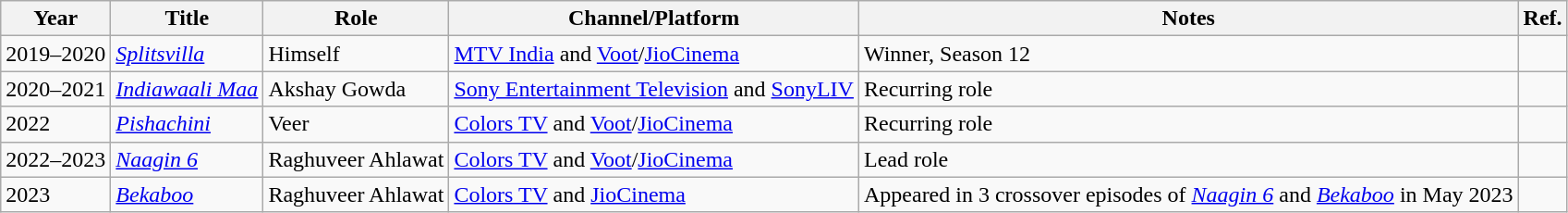<table class="wikitable sortable">
<tr>
<th>Year</th>
<th>Title</th>
<th>Role</th>
<th>Channel/Platform</th>
<th class="unsortable">Notes</th>
<th class="unsortable">Ref.</th>
</tr>
<tr>
<td>2019–2020</td>
<td><em><a href='#'>Splitsvilla</a></em></td>
<td>Himself</td>
<td><a href='#'>MTV India</a> and <a href='#'>Voot</a>/<a href='#'>JioCinema</a></td>
<td>Winner, Season 12</td>
<td></td>
</tr>
<tr>
<td>2020–2021</td>
<td><em><a href='#'>Indiawaali Maa</a></em></td>
<td>Akshay Gowda</td>
<td><a href='#'>Sony Entertainment Television</a> and <a href='#'>SonyLIV</a></td>
<td>Recurring role</td>
<td></td>
</tr>
<tr>
<td>2022</td>
<td><em><a href='#'>Pishachini</a></em></td>
<td>Veer</td>
<td><a href='#'>Colors TV</a> and <a href='#'>Voot</a>/<a href='#'>JioCinema</a></td>
<td>Recurring role</td>
<td></td>
</tr>
<tr>
<td>2022–2023</td>
<td><em><a href='#'>Naagin 6</a></em></td>
<td>Raghuveer Ahlawat</td>
<td><a href='#'>Colors TV</a> and <a href='#'>Voot</a>/<a href='#'>JioCinema</a></td>
<td>Lead role</td>
<td></td>
</tr>
<tr>
<td>2023</td>
<td><em><a href='#'>Bekaboo</a></em></td>
<td>Raghuveer Ahlawat</td>
<td><a href='#'>Colors TV</a> and <a href='#'>JioCinema</a></td>
<td>Appeared in 3 crossover episodes of <em><a href='#'>Naagin 6</a></em> and <em><a href='#'>Bekaboo</a></em> in May 2023</td>
<td></td>
</tr>
</table>
